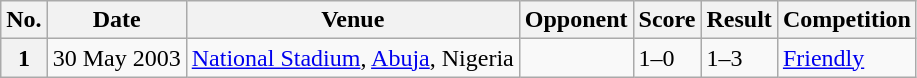<table class="wikitable">
<tr>
<th scope="col">No.</th>
<th scope="col" data-sort-type="date">Date</th>
<th scope="col">Venue</th>
<th scope="col">Opponent</th>
<th scope="col">Score</th>
<th scope="col">Result</th>
<th scope="col">Competition</th>
</tr>
<tr>
<th scope="row">1</th>
<td>30 May 2003</td>
<td><a href='#'>National Stadium</a>, <a href='#'>Abuja</a>, Nigeria</td>
<td></td>
<td>1–0</td>
<td>1–3</td>
<td><a href='#'>Friendly</a></td>
</tr>
</table>
